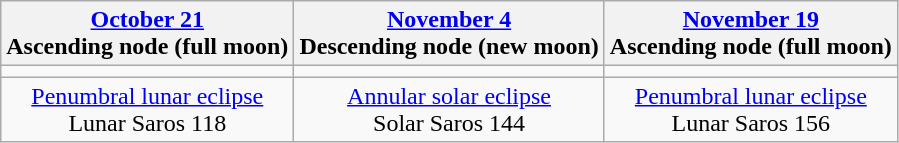<table class="wikitable">
<tr>
<th><a href='#'>October 21</a><br>Ascending node (full moon)<br></th>
<th><a href='#'>November 4</a><br>Descending node (new moon)<br></th>
<th><a href='#'>November 19</a><br>Ascending node (full moon)<br></th>
</tr>
<tr>
<td></td>
<td></td>
<td></td>
</tr>
<tr align=center>
<td><a href='#'>Penumbral lunar eclipse</a><br>Lunar Saros 118</td>
<td><a href='#'>Annular solar eclipse</a><br>Solar Saros 144</td>
<td><a href='#'>Penumbral lunar eclipse</a><br>Lunar Saros 156</td>
</tr>
</table>
